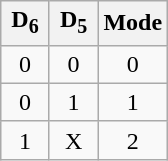<table class=wikitable style="text-align:center">
<tr>
<th style="width:25px">D<sub>6</sub></th>
<th style="width:25px">D<sub>5</sub></th>
<th>Mode</th>
</tr>
<tr>
<td>0</td>
<td>0</td>
<td>0</td>
</tr>
<tr>
<td>0</td>
<td>1</td>
<td>1</td>
</tr>
<tr>
<td>1</td>
<td>X</td>
<td>2</td>
</tr>
</table>
